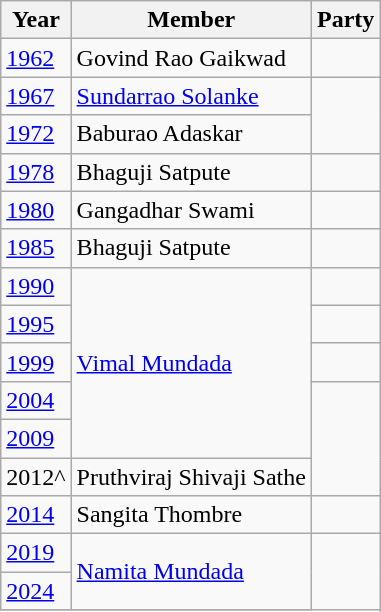<table class="wikitable">
<tr>
<th>Year</th>
<th>Member</th>
<th colspan="2">Party</th>
</tr>
<tr>
<td><a href='#'>1962</a></td>
<td>Govind Rao Gaikwad</td>
<td></td>
</tr>
<tr>
<td><a href='#'>1967</a></td>
<td><a href='#'>Sundarrao Solanke</a></td>
</tr>
<tr>
<td><a href='#'>1972</a></td>
<td>Baburao Adaskar</td>
</tr>
<tr>
<td><a href='#'>1978</a></td>
<td>Bhaguji Satpute</td>
<td></td>
</tr>
<tr>
<td><a href='#'>1980</a></td>
<td>Gangadhar Swami</td>
<td></td>
</tr>
<tr>
<td><a href='#'>1985</a></td>
<td>Bhaguji Satpute</td>
<td></td>
</tr>
<tr>
<td><a href='#'>1990</a></td>
<td rowspan="5"><a href='#'>Vimal Mundada</a></td>
<td></td>
</tr>
<tr>
<td><a href='#'>1995</a></td>
</tr>
<tr>
<td><a href='#'>1999</a></td>
<td></td>
</tr>
<tr>
<td><a href='#'>2004</a></td>
</tr>
<tr>
<td><a href='#'>2009</a></td>
</tr>
<tr>
<td>2012^</td>
<td>Pruthviraj Shivaji Sathe</td>
</tr>
<tr>
<td><a href='#'>2014</a></td>
<td>Sangita Thombre</td>
<td></td>
</tr>
<tr>
<td><a href='#'>2019</a></td>
<td Rowspan=2><a href='#'>Namita Mundada</a></td>
</tr>
<tr>
<td><a href='#'>2024</a></td>
</tr>
<tr>
</tr>
</table>
